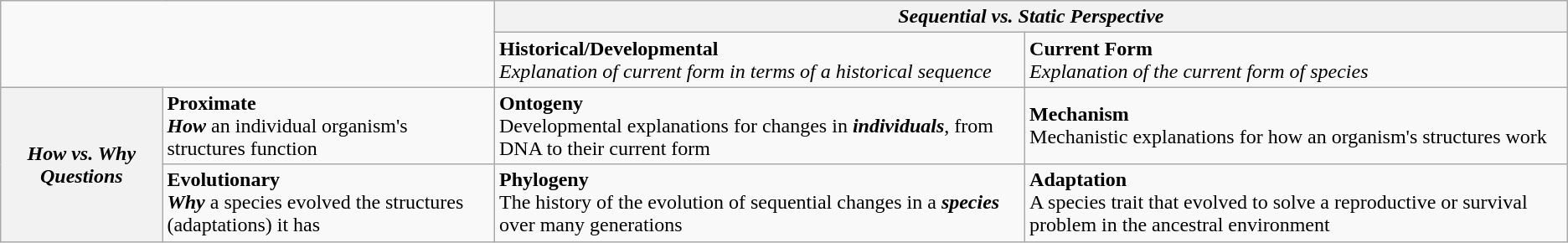<table class="wikitable">
<tr>
<td colspan="2" rowspan="2"></td>
<th colspan="2"><em>Sequential vs. Static Perspective</em></th>
</tr>
<tr>
<td><strong>Historical/Developmental</strong><br><em>Explanation of current form in terms of a historical sequence</em></td>
<td><strong>Current Form</strong><br><em>Explanation of the current form of species</em></td>
</tr>
<tr>
<th rowspan="2"><em>How vs. Why Questions</em></th>
<td><strong>Proximate</strong><br><strong><em>How</em></strong> an individual organism's structures function</td>
<td><strong>Ontogeny</strong><br>Developmental explanations for changes in <strong><em>individuals</em></strong>, from DNA to their current form</td>
<td><strong>Mechanism</strong><br>Mechanistic explanations for how an organism's structures work</td>
</tr>
<tr>
<td><strong>Evolutionary</strong><br><strong><em>Why</em></strong> a species evolved the structures (adaptations) it has</td>
<td><strong>Phylogeny</strong><br>The history of the evolution of sequential changes in a <strong><em>species</em></strong> over many generations</td>
<td><strong>Adaptation</strong><br>A species trait that evolved to solve a reproductive or survival problem in the ancestral environment</td>
</tr>
</table>
